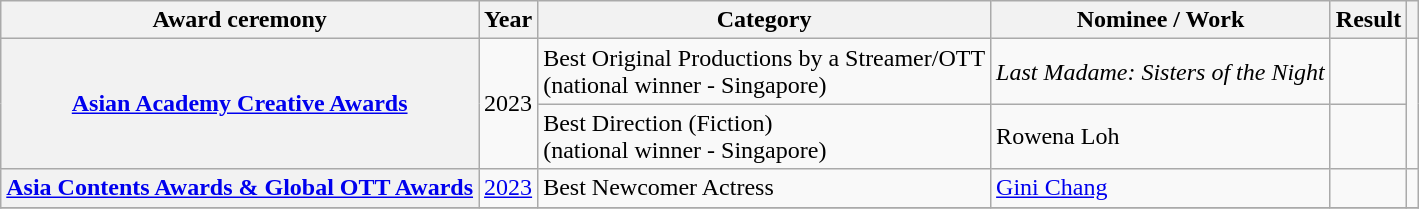<table class="wikitable plainrowheaders sortable">
<tr>
<th scope="col">Award ceremony </th>
<th scope="col">Year</th>
<th scope="col">Category </th>
<th scope="col">Nominee / Work</th>
<th scope="col">Result</th>
<th scope="col" class="unsortable"></th>
</tr>
<tr>
<th rowspan="2" scope="row"><a href='#'>Asian Academy Creative Awards</a></th>
<td rowspan="2" style="text-align:center">2023</td>
<td>Best Original Productions by a Streamer/OTT<br>(national winner - Singapore)</td>
<td><em>Last Madame: Sisters of the Night</em></td>
<td></td>
<td rowspan="2" style="text-align: center;"></td>
</tr>
<tr>
<td>Best Direction (Fiction)<br>(national winner - Singapore)</td>
<td>Rowena Loh</td>
<td></td>
</tr>
<tr>
<th rowspan="1" scope="row"><a href='#'>Asia Contents Awards & Global OTT Awards</a></th>
<td rowspan="1" style="text-align:center"><a href='#'>2023</a></td>
<td>Best Newcomer Actress</td>
<td><a href='#'>Gini Chang</a></td>
<td></td>
<td style="text-align: center;"></td>
</tr>
<tr>
</tr>
</table>
